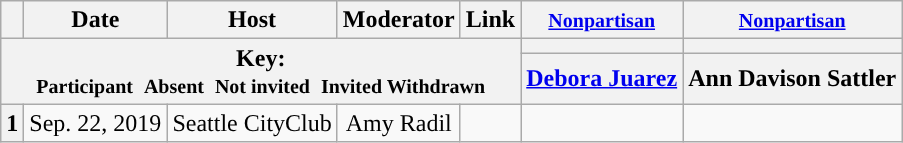<table class="wikitable" style="text-align:center;">
<tr>
<th scope="col"></th>
<th scope="col">Date</th>
<th scope="col">Host</th>
<th scope="col">Moderator</th>
<th scope="col">Link</th>
<th scope="col"><small><a href='#'>Nonpartisan</a></small></th>
<th scope="col"><small><a href='#'>Nonpartisan</a></small></th>
</tr>
<tr>
<th colspan="5" rowspan="2">Key:<br> <small>Participant </small>  <small>Absent </small>  <small>Not invited </small>  <small>Invited  Withdrawn</small></th>
<th scope="col" style="background:"></th>
<th scope="col" style="background:"></th>
</tr>
<tr>
<th scope="col"><a href='#'>Debora Juarez</a></th>
<th scope="col">Ann Davison Sattler</th>
</tr>
<tr>
<th>1</th>
<td style="white-space:nowrap;">Sep. 22, 2019</td>
<td style="white-space:nowrap;">Seattle CityClub</td>
<td style="white-space:nowrap;">Amy Radil</td>
<td style="white-space:nowrap;"></td>
<td></td>
<td></td>
</tr>
</table>
